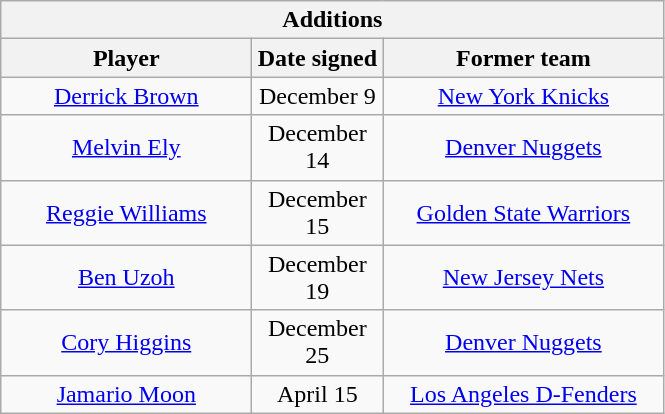<table class="wikitable" style="text-align:center">
<tr>
<th colspan=3>Additions</th>
</tr>
<tr>
<th style="width:160px">Player</th>
<th style="width:80px">Date signed</th>
<th style="width:180px">Former team</th>
</tr>
<tr>
<td><a href='#'>Derrick Brown</a></td>
<td>December 9</td>
<td><a href='#'>New York Knicks</a></td>
</tr>
<tr>
<td><a href='#'>Melvin Ely</a></td>
<td>December 14</td>
<td><a href='#'>Denver Nuggets</a></td>
</tr>
<tr>
<td><a href='#'>Reggie Williams</a></td>
<td>December 15</td>
<td><a href='#'>Golden State Warriors</a></td>
</tr>
<tr>
<td><a href='#'>Ben Uzoh</a></td>
<td>December 19</td>
<td><a href='#'>New Jersey Nets</a></td>
</tr>
<tr>
<td><a href='#'>Cory Higgins</a></td>
<td>December 25</td>
<td><a href='#'>Denver Nuggets</a></td>
</tr>
<tr>
<td><a href='#'>Jamario Moon</a></td>
<td>April 15</td>
<td><a href='#'>Los Angeles D-Fenders</a> </td>
</tr>
</table>
